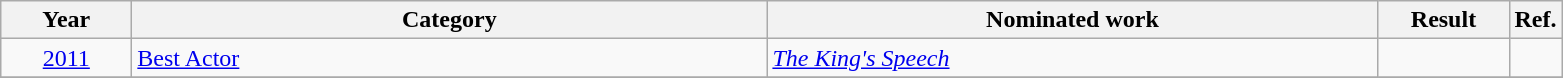<table class=wikitable>
<tr>
<th scope="col" style="width:5em;">Year</th>
<th scope="col" style="width:26em;">Category</th>
<th scope="col" style="width:25em;">Nominated work</th>
<th scope="col" style="width:5em;">Result</th>
<th>Ref.</th>
</tr>
<tr>
<td style="text-align:center;"><a href='#'>2011</a></td>
<td><a href='#'>Best Actor</a></td>
<td><em><a href='#'>The King's Speech</a></em></td>
<td></td>
<td style="text-align:center;"></td>
</tr>
<tr>
</tr>
</table>
